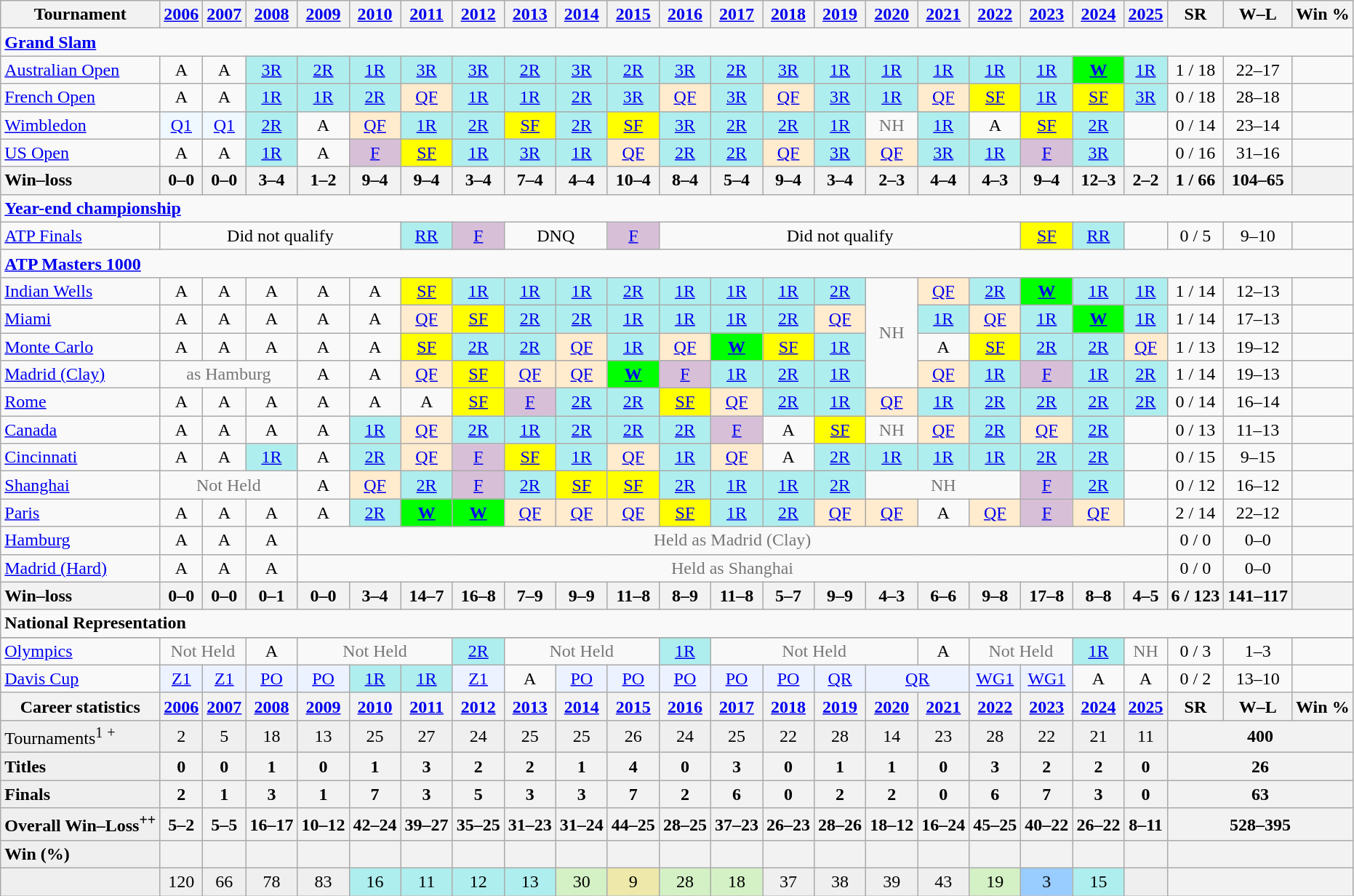<table class="wikitable" style="text-align:center">
<tr>
<th>Tournament</th>
<th><a href='#'>2006</a></th>
<th><a href='#'>2007</a></th>
<th><a href='#'>2008</a></th>
<th><a href='#'>2009</a></th>
<th><a href='#'>2010</a></th>
<th><a href='#'>2011</a></th>
<th><a href='#'>2012</a></th>
<th><a href='#'>2013</a></th>
<th><a href='#'>2014</a></th>
<th><a href='#'>2015</a></th>
<th><a href='#'>2016</a></th>
<th><a href='#'>2017</a></th>
<th><a href='#'>2018</a></th>
<th><a href='#'>2019</a></th>
<th><a href='#'>2020</a></th>
<th><a href='#'>2021</a></th>
<th><a href='#'>2022</a></th>
<th><a href='#'>2023</a></th>
<th><a href='#'>2024</a></th>
<th><a href='#'>2025</a></th>
<th>SR</th>
<th>W–L</th>
<th>Win %</th>
</tr>
<tr>
<td colspan=24 align=left><strong><a href='#'>Grand Slam</a></strong></td>
</tr>
<tr>
<td align=left><a href='#'>Australian Open</a></td>
<td>A</td>
<td>A</td>
<td bgcolor=afeeee><a href='#'>3R</a></td>
<td bgcolor=afeeee><a href='#'>2R</a></td>
<td bgcolor=afeeee><a href='#'>1R</a></td>
<td bgcolor=afeeee><a href='#'>3R</a></td>
<td bgcolor=afeeee><a href='#'>3R</a></td>
<td bgcolor=afeeee><a href='#'>2R</a></td>
<td bgcolor=afeeee><a href='#'>3R</a></td>
<td bgcolor=afeeee><a href='#'>2R</a></td>
<td bgcolor=afeeee><a href='#'>3R</a></td>
<td bgcolor=afeeee><a href='#'>2R</a></td>
<td bgcolor=afeeee><a href='#'>3R</a></td>
<td bgcolor=afeeee><a href='#'>1R</a></td>
<td bgcolor=afeeee><a href='#'>1R</a></td>
<td bgcolor=afeeee><a href='#'>1R</a></td>
<td bgcolor=afeeee><a href='#'>1R</a></td>
<td bgcolor=afeeee><a href='#'>1R</a></td>
<td bgcolor=lime><a href='#'><strong>W</strong></a></td>
<td bgcolor=afeeee><a href='#'>1R</a></td>
<td>1 / 18</td>
<td>22–17</td>
<td></td>
</tr>
<tr>
<td align=left><a href='#'>French Open</a></td>
<td>A</td>
<td>A</td>
<td bgcolor=afeeee><a href='#'>1R</a></td>
<td bgcolor=afeeee><a href='#'>1R</a></td>
<td bgcolor=afeeee><a href='#'>2R</a></td>
<td bgcolor=ffebcd><a href='#'>QF</a></td>
<td bgcolor=afeeee><a href='#'>1R</a></td>
<td bgcolor=afeeee><a href='#'>1R</a></td>
<td bgcolor=afeeee><a href='#'>2R</a></td>
<td bgcolor=afeeee><a href='#'>3R</a></td>
<td bgcolor=ffebcd><a href='#'>QF</a></td>
<td bgcolor=afeeee><a href='#'>3R</a></td>
<td bgcolor=ffebcd><a href='#'>QF</a></td>
<td bgcolor=afeeee><a href='#'>3R</a></td>
<td bgcolor=afeeee><a href='#'>1R</a></td>
<td bgcolor=ffebcd><a href='#'>QF</a></td>
<td bgcolor=yellow><a href='#'>SF</a></td>
<td bgcolor=afeeee><a href='#'>1R</a></td>
<td bgcolor=yellow><a href='#'>SF</a></td>
<td bgcolor=afeeee><a href='#'>3R</a></td>
<td>0 / 18</td>
<td>28–18</td>
<td></td>
</tr>
<tr>
<td align=left><a href='#'>Wimbledon</a></td>
<td bgcolor=f0f8ff><a href='#'>Q1</a></td>
<td bgcolor=f0f8ff><a href='#'>Q1</a></td>
<td bgcolor=afeeee><a href='#'>2R</a></td>
<td>A</td>
<td bgcolor=ffebcd><a href='#'>QF</a></td>
<td bgcolor=afeeee><a href='#'>1R</a></td>
<td bgcolor=afeeee><a href='#'>2R</a></td>
<td bgcolor=yellow><a href='#'>SF</a></td>
<td bgcolor=afeeee><a href='#'>2R</a></td>
<td bgcolor=yellow><a href='#'>SF</a></td>
<td bgcolor=afeeee><a href='#'>3R</a></td>
<td bgcolor=afeeee><a href='#'>2R</a></td>
<td bgcolor=afeeee><a href='#'>2R</a></td>
<td bgcolor=afeeee><a href='#'>1R</a></td>
<td style=color:#767676>NH</td>
<td bgcolor=afeeee><a href='#'>1R</a></td>
<td>A</td>
<td bgcolor=yellow><a href='#'>SF</a></td>
<td bgcolor=afeeee><a href='#'>2R</a></td>
<td></td>
<td>0 / 14</td>
<td>23–14</td>
<td></td>
</tr>
<tr>
<td align=left><a href='#'>US Open</a></td>
<td>A</td>
<td>A</td>
<td bgcolor=afeeee><a href='#'>1R</a></td>
<td>A</td>
<td bgcolor=thistle><a href='#'>F</a></td>
<td bgcolor=yellow><a href='#'>SF</a></td>
<td bgcolor=afeeee><a href='#'>1R</a></td>
<td bgcolor=afeeee><a href='#'>3R</a></td>
<td bgcolor=afeeee><a href='#'>1R</a></td>
<td bgcolor=ffebcd><a href='#'>QF</a></td>
<td bgcolor=afeeee><a href='#'>2R</a></td>
<td bgcolor=afeeee><a href='#'>2R</a></td>
<td bgcolor=ffebcd><a href='#'>QF</a></td>
<td bgcolor=afeeee><a href='#'>3R</a></td>
<td bgcolor=ffebcd><a href='#'>QF</a></td>
<td bgcolor=afeeee><a href='#'>3R</a></td>
<td bgcolor=afeeee><a href='#'>1R</a></td>
<td bgcolor=thistle><a href='#'>F</a></td>
<td bgcolor=afeeee><a href='#'>3R</a></td>
<td></td>
<td>0 / 16</td>
<td>31–16</td>
<td></td>
</tr>
<tr>
<th style=text-align:left>Win–loss</th>
<th>0–0</th>
<th>0–0</th>
<th>3–4</th>
<th>1–2</th>
<th>9–4</th>
<th>9–4</th>
<th>3–4</th>
<th>7–4</th>
<th>4–4</th>
<th>10–4</th>
<th>8–4</th>
<th>5–4</th>
<th>9–4</th>
<th>3–4</th>
<th>2–3</th>
<th>4–4</th>
<th>4–3</th>
<th>9–4</th>
<th>12–3</th>
<th>2–2</th>
<th>1 / 66</th>
<th>104–65</th>
<th></th>
</tr>
<tr>
<td colspan=24 align=left><strong><a href='#'>Year-end championship</a></strong></td>
</tr>
<tr>
<td align=left><a href='#'>ATP Finals</a></td>
<td colspan=5>Did not qualify</td>
<td bgcolor=afeeee><a href='#'>RR</a></td>
<td bgcolor=thistle><a href='#'>F</a></td>
<td colspan=2>DNQ</td>
<td bgcolor=thistle><a href='#'>F</a></td>
<td colspan="7">Did not qualify</td>
<td bgcolor=yellow><a href='#'>SF</a></td>
<td bgcolor=afeeee><a href='#'>RR</a></td>
<td></td>
<td>0 / 5</td>
<td>9–10</td>
<td></td>
</tr>
<tr>
<td colspan=24 align=left><strong><a href='#'>ATP Masters 1000</a></strong></td>
</tr>
<tr>
<td align=left><a href='#'>Indian Wells</a></td>
<td>A</td>
<td>A</td>
<td>A</td>
<td>A</td>
<td>A</td>
<td bgcolor=yellow><a href='#'>SF</a></td>
<td bgcolor=afeeee><a href='#'>1R</a></td>
<td bgcolor=afeeee><a href='#'>1R</a></td>
<td bgcolor=afeeee><a href='#'>1R</a></td>
<td bgcolor=afeeee><a href='#'>2R</a></td>
<td bgcolor=afeeee><a href='#'>1R</a></td>
<td bgcolor=afeeee><a href='#'>1R</a></td>
<td bgcolor=afeeee><a href='#'>1R</a></td>
<td bgcolor=afeeee><a href='#'>2R</a></td>
<td rowspan="4" style="color:#767676">NH</td>
<td bgcolor=ffebcd><a href='#'>QF</a></td>
<td bgcolor=afeeee><a href='#'>2R</a></td>
<td bgcolor=lime><strong><a href='#'>W</a></strong></td>
<td bgcolor=afeeee><a href='#'>1R</a></td>
<td bgcolor=afeeee><a href='#'>1R</a></td>
<td>1 / 14</td>
<td>12–13</td>
<td></td>
</tr>
<tr>
<td align=left><a href='#'>Miami</a></td>
<td>A</td>
<td>A</td>
<td>A</td>
<td>A</td>
<td>A</td>
<td bgcolor=ffebcd><a href='#'>QF</a></td>
<td bgcolor=yellow><a href='#'>SF</a></td>
<td bgcolor=afeeee><a href='#'>2R</a></td>
<td bgcolor=afeeee><a href='#'>2R</a></td>
<td bgcolor=afeeee><a href='#'>1R</a></td>
<td bgcolor=afeeee><a href='#'>1R</a></td>
<td bgcolor=afeeee><a href='#'>1R</a></td>
<td bgcolor=afeeee><a href='#'>2R</a></td>
<td bgcolor=ffebcd><a href='#'>QF</a></td>
<td bgcolor=afeeee><a href='#'>1R</a></td>
<td bgcolor=ffebcd><a href='#'>QF</a></td>
<td bgcolor=afeeee><a href='#'>1R</a></td>
<td bgcolor=lime><strong><a href='#'>W</a></strong></td>
<td bgcolor=afeeee><a href='#'>1R</a></td>
<td>1 / 14</td>
<td>17–13</td>
<td></td>
</tr>
<tr>
<td align=left><a href='#'>Monte Carlo</a></td>
<td>A</td>
<td>A</td>
<td>A</td>
<td>A</td>
<td>A</td>
<td bgcolor=yellow><a href='#'>SF</a></td>
<td bgcolor=afeeee><a href='#'>2R</a></td>
<td bgcolor=afeeee><a href='#'>2R</a></td>
<td bgcolor=ffebcd><a href='#'>QF</a></td>
<td bgcolor=afeeee><a href='#'>1R</a></td>
<td bgcolor=ffebcd><a href='#'>QF</a></td>
<td bgcolor=lime><strong><a href='#'>W</a></strong></td>
<td bgcolor=yellow><a href='#'>SF</a></td>
<td bgcolor=afeeee><a href='#'>1R</a></td>
<td>A</td>
<td bgcolor=yellow><a href='#'>SF</a></td>
<td bgcolor=afeeee><a href='#'>2R</a></td>
<td bgcolor=afeeee><a href='#'>2R</a></td>
<td bgcolor=ffebcd><a href='#'>QF</a></td>
<td>1 / 13</td>
<td>19–12</td>
<td></td>
</tr>
<tr>
<td align=left><a href='#'>Madrid (Clay)</a></td>
<td colspan=3 style=color:#767676>as Hamburg</td>
<td>A</td>
<td>A</td>
<td bgcolor=ffebcd><a href='#'>QF</a></td>
<td bgcolor=yellow><a href='#'>SF</a></td>
<td bgcolor=ffebcd><a href='#'>QF</a></td>
<td bgcolor=ffebcd><a href='#'>QF</a></td>
<td bgcolor=lime><a href='#'><strong>W</strong></a></td>
<td bgcolor=thistle><a href='#'>F</a></td>
<td bgcolor=afeeee><a href='#'>1R</a></td>
<td bgcolor=afeeee><a href='#'>2R</a></td>
<td bgcolor=afeeee><a href='#'>1R</a></td>
<td bgcolor=ffebcd><a href='#'>QF</a></td>
<td bgcolor=afeeee><a href='#'>1R</a></td>
<td bgcolor=thistle><a href='#'>F</a></td>
<td bgcolor=afeeee><a href='#'>1R</a></td>
<td bgcolor=afeeee><a href='#'>2R</a></td>
<td>1 / 14</td>
<td>19–13</td>
<td></td>
</tr>
<tr>
<td align=left><a href='#'>Rome</a></td>
<td>A</td>
<td>A</td>
<td>A</td>
<td>A</td>
<td>A</td>
<td>A</td>
<td bgcolor=yellow><a href='#'>SF</a></td>
<td bgcolor=thistle><a href='#'>F</a></td>
<td bgcolor=afeeee><a href='#'>2R</a></td>
<td bgcolor=afeeee><a href='#'>2R</a></td>
<td bgcolor=yellow><a href='#'>SF</a></td>
<td bgcolor=ffebcd><a href='#'>QF</a></td>
<td bgcolor=afeeee><a href='#'>2R</a></td>
<td bgcolor=afeeee><a href='#'>1R</a></td>
<td bgcolor=ffebcd><a href='#'>QF</a></td>
<td bgcolor=afeeee><a href='#'>1R</a></td>
<td bgcolor=afeeee><a href='#'>2R</a></td>
<td bgcolor=afeeee><a href='#'>2R</a></td>
<td bgcolor=afeeee><a href='#'>2R</a></td>
<td bgcolor=afeeee><a href='#'>2R</a></td>
<td>0 / 14</td>
<td>16–14</td>
<td></td>
</tr>
<tr>
<td align=left><a href='#'>Canada</a></td>
<td>A</td>
<td>A</td>
<td>A</td>
<td>A</td>
<td bgcolor=afeeee><a href='#'>1R</a></td>
<td bgcolor=ffebcd><a href='#'>QF</a></td>
<td bgcolor=afeeee><a href='#'>2R</a></td>
<td bgcolor=afeeee><a href='#'>1R</a></td>
<td bgcolor=afeeee><a href='#'>2R</a></td>
<td bgcolor=afeeee><a href='#'>2R</a></td>
<td bgcolor=afeeee><a href='#'>2R</a></td>
<td bgcolor=thistle><a href='#'>F</a></td>
<td>A</td>
<td bgcolor=yellow><a href='#'>SF</a></td>
<td style=color:#767676>NH</td>
<td bgcolor=ffebcd><a href='#'>QF</a></td>
<td bgcolor=afeeee><a href='#'>2R</a></td>
<td bgcolor=ffebcd><a href='#'>QF</a></td>
<td bgcolor=afeeee><a href='#'>2R</a></td>
<td></td>
<td>0 / 13</td>
<td>11–13</td>
<td></td>
</tr>
<tr>
<td align=left><a href='#'>Cincinnati</a></td>
<td>A</td>
<td>A</td>
<td bgcolor=afeeee><a href='#'>1R</a></td>
<td>A</td>
<td bgcolor=afeeee><a href='#'>2R</a></td>
<td bgcolor=ffebcd><a href='#'>QF</a></td>
<td bgcolor=thistle><a href='#'>F</a></td>
<td bgcolor=yellow><a href='#'>SF</a></td>
<td bgcolor=afeeee><a href='#'>1R</a></td>
<td bgcolor=ffebcd><a href='#'>QF</a></td>
<td bgcolor=afeeee><a href='#'>1R</a></td>
<td bgcolor=ffebcd><a href='#'>QF</a></td>
<td>A</td>
<td bgcolor=afeeee><a href='#'>2R</a></td>
<td bgcolor=afeeee><a href='#'>1R</a></td>
<td bgcolor=afeeee><a href='#'>1R</a></td>
<td bgcolor=afeeee><a href='#'>1R</a></td>
<td bgcolor=afeeee><a href='#'>2R</a></td>
<td bgcolor=afeeee><a href='#'>2R</a></td>
<td></td>
<td>0 / 15</td>
<td>9–15</td>
<td></td>
</tr>
<tr>
<td align=left><a href='#'>Shanghai</a></td>
<td colspan=3 style=color:#767676>Not Held</td>
<td>A</td>
<td bgcolor=ffebcd><a href='#'>QF</a></td>
<td bgcolor=afeeee><a href='#'>2R</a></td>
<td bgcolor=thistle><a href='#'>F</a></td>
<td bgcolor=afeeee><a href='#'>2R</a></td>
<td bgcolor=yellow><a href='#'>SF</a></td>
<td bgcolor=yellow><a href='#'>SF</a></td>
<td bgcolor=afeeee><a href='#'>2R</a></td>
<td bgcolor=afeeee><a href='#'>1R</a></td>
<td bgcolor=afeeee><a href='#'>1R</a></td>
<td bgcolor=afeeee><a href='#'>2R</a></td>
<td colspan=3 style=color:#767676>NH</td>
<td bgcolor=thistle><a href='#'>F</a></td>
<td bgcolor=afeeee><a href='#'>2R</a></td>
<td></td>
<td>0 / 12</td>
<td>16–12</td>
<td></td>
</tr>
<tr>
<td align=left><a href='#'>Paris</a></td>
<td>A</td>
<td>A</td>
<td>A</td>
<td>A</td>
<td bgcolor=afeeee><a href='#'>2R</a></td>
<td bgcolor=lime><a href='#'><strong>W</strong></a></td>
<td bgcolor=lime><a href='#'><strong>W</strong></a></td>
<td bgcolor=ffebcd><a href='#'>QF</a></td>
<td bgcolor=ffebcd><a href='#'>QF</a></td>
<td bgcolor=ffebcd><a href='#'>QF</a></td>
<td bgcolor=yellow><a href='#'>SF</a></td>
<td bgcolor=afeeee><a href='#'>1R</a></td>
<td bgcolor=afeeee><a href='#'>2R</a></td>
<td bgcolor=ffebcd><a href='#'>QF</a></td>
<td bgcolor=ffebcd><a href='#'>QF</a></td>
<td>A</td>
<td bgcolor=ffebcd><a href='#'>QF</a></td>
<td bgcolor=thistle><a href='#'>F</a></td>
<td bgcolor=ffebcd><a href='#'>QF</a></td>
<td></td>
<td>2 / 14</td>
<td>22–12</td>
<td></td>
</tr>
<tr>
<td align=left><a href='#'>Hamburg</a></td>
<td>A</td>
<td>A</td>
<td>A</td>
<td colspan="17" style="color:#767676">Held as Madrid (Clay)</td>
<td>0 / 0</td>
<td>0–0</td>
<td></td>
</tr>
<tr>
<td align=left><a href='#'>Madrid (Hard)</a></td>
<td>A</td>
<td>A</td>
<td>A</td>
<td colspan="17" style="color:#767676">Held as Shanghai</td>
<td>0 / 0</td>
<td>0–0</td>
<td></td>
</tr>
<tr>
<th style=text-align:left>Win–loss</th>
<th>0–0</th>
<th>0–0</th>
<th>0–1</th>
<th>0–0</th>
<th>3–4</th>
<th>14–7</th>
<th>16–8</th>
<th>7–9</th>
<th>9–9</th>
<th>11–8</th>
<th>8–9</th>
<th>11–8</th>
<th>5–7</th>
<th>9–9</th>
<th>4–3</th>
<th>6–6</th>
<th>9–8</th>
<th>17–8</th>
<th>8–8</th>
<th>4–5</th>
<th>6 / 123</th>
<th>141–117</th>
<th></th>
</tr>
<tr>
<td colspan="26" style="text-align:left"><strong>National Representation</strong></td>
</tr>
<tr>
</tr>
<tr>
<td align=left><a href='#'>Olympics</a></td>
<td colspan=2 style=color:#767676>Not Held</td>
<td>A</td>
<td colspan=3 style=color:#767676>Not Held</td>
<td bgcolor=afeeee><a href='#'>2R</a></td>
<td colspan=3 style=color:#767676>Not Held</td>
<td bgcolor=afeeee><a href='#'>1R</a></td>
<td colspan=4 style=color:#767676>Not Held</td>
<td>A</td>
<td colspan=2 style=color:#767676>Not Held</td>
<td bgcolor=afeeee><a href='#'>1R</a></td>
<td style=color:#767676>NH</td>
<td>0 / 3</td>
<td>1–3</td>
<td></td>
</tr>
<tr>
<td align=left><a href='#'>Davis Cup</a></td>
<td bgcolor=ecf2ff><a href='#'>Z1</a></td>
<td bgcolor=ecf2ff><a href='#'>Z1</a></td>
<td bgcolor=ecf2ff><a href='#'>PO</a></td>
<td bgcolor=ecf2ff><a href='#'>PO</a></td>
<td bgcolor=afeeee><a href='#'>1R</a></td>
<td bgcolor=afeeee><a href='#'>1R</a></td>
<td bgcolor=ecf2ff><a href='#'>Z1</a></td>
<td>A</td>
<td bgcolor=ecf2ff><a href='#'>PO</a></td>
<td bgcolor=ecf2ff><a href='#'>PO</a></td>
<td bgcolor=ecf2ff><a href='#'>PO</a></td>
<td bgcolor=ecf2ff><a href='#'>PO</a></td>
<td bgcolor=ecf2ff><a href='#'>PO</a></td>
<td bgcolor=ecf2ff><a href='#'>QR</a></td>
<td colspan=2 bgcolor=ecf2ff><a href='#'>QR</a></td>
<td bgcolor=ecf2ff><a href='#'>WG1</a></td>
<td bgcolor=ecf2ff><a href='#'>WG1</a></td>
<td>A</td>
<td>A</td>
<td>0 / 2</td>
<td>13–10</td>
<td></td>
</tr>
<tr>
<th scope="row"><strong>Career statistics</strong></th>
<th><a href='#'>2006</a></th>
<th><a href='#'>2007</a></th>
<th><a href='#'>2008</a></th>
<th><a href='#'>2009</a></th>
<th><a href='#'>2010</a></th>
<th><a href='#'>2011</a></th>
<th><a href='#'>2012</a></th>
<th><a href='#'>2013</a></th>
<th><a href='#'>2014</a></th>
<th><a href='#'>2015</a></th>
<th><a href='#'>2016</a></th>
<th><a href='#'>2017</a></th>
<th><a href='#'>2018</a></th>
<th><a href='#'>2019</a></th>
<th><a href='#'>2020</a></th>
<th><a href='#'>2021</a></th>
<th><a href='#'>2022</a></th>
<th><a href='#'>2023</a></th>
<th><a href='#'>2024</a></th>
<th><a href='#'>2025</a></th>
<th>SR</th>
<th>W–L</th>
<th>Win %</th>
</tr>
<tr style="background:#efefef;">
<td style="text-align:left;">Tournaments<sup>1</sup> <sup>+</sup></td>
<td>2</td>
<td>5</td>
<td>18</td>
<td>13</td>
<td>25</td>
<td>27</td>
<td>24</td>
<td>25</td>
<td>25</td>
<td>26</td>
<td>24</td>
<td>25</td>
<td>22</td>
<td>28</td>
<td>14</td>
<td>23</td>
<td>28</td>
<td>22</td>
<td>21</td>
<td>11</td>
<th colspan=3><strong>400</strong></th>
</tr>
<tr style="font-weight:bold; background:#efefef;">
<td style=text-align:left>Titles</td>
<th>0</th>
<th>0</th>
<th>1</th>
<th>0</th>
<th>1</th>
<th>3</th>
<th>2</th>
<th>2</th>
<th>1</th>
<th>4</th>
<th>0</th>
<th>3</th>
<th>0</th>
<th>1</th>
<th>1</th>
<th>0</th>
<th>3</th>
<th>2</th>
<th>2</th>
<th>0</th>
<th colspan="3">26</th>
</tr>
<tr style="font-weight:bold; background:#efefef;">
<td style=text-align:left>Finals</td>
<th>2</th>
<th>1</th>
<th>3</th>
<th>1</th>
<th>7</th>
<th>3</th>
<th>5</th>
<th>3</th>
<th>3</th>
<th>7</th>
<th>2</th>
<th>6</th>
<th>0</th>
<th>2</th>
<th>2</th>
<th>0</th>
<th>6</th>
<th>7</th>
<th>3</th>
<th>0</th>
<th colspan="3">63</th>
</tr>
<tr style="font-weight:bold; background:#efefef;">
<td style=text-align:left>Overall Win–Loss<sup>++</sup></td>
<th>5–2</th>
<th>5–5</th>
<th>16–17</th>
<th>10–12</th>
<th>42–24</th>
<th>39–27</th>
<th>35–25</th>
<th>31–23</th>
<th>31–24</th>
<th>44–25</th>
<th>28–25</th>
<th>37–23</th>
<th>26–23</th>
<th>28–26</th>
<th>18–12</th>
<th>16–24</th>
<th>45–25</th>
<th>40–22</th>
<th>26–22</th>
<th>8–11</th>
<th colspan=3>528–395</th>
</tr>
<tr style="font-weight:bold; background:#efefef;">
<td style=text-align:left>Win (%)</td>
<th></th>
<th></th>
<th></th>
<th></th>
<th></th>
<th></th>
<th></th>
<th></th>
<th></th>
<th></th>
<th></th>
<th></th>
<th></th>
<th></th>
<th></th>
<th></th>
<th></th>
<th></th>
<th></th>
<th></th>
<th colspan=3></th>
</tr>
<tr style="background:#efefef;">
<td style="text-align:left;"></td>
<td>120</td>
<td>66</td>
<td>78</td>
<td>83</td>
<td style="background:#afeeee">16</td>
<td style="background:#afeeee">11</td>
<td style="background:#afeeee">12</td>
<td style="background:#afeeee">13</td>
<td style="background:#d4f1c5">30</td>
<td bgcolor=eee8aa>9</td>
<td style="background:#d4f1c5">28</td>
<td style="background:#d4f1c5">18</td>
<td>37</td>
<td>38</td>
<td>39</td>
<td>43</td>
<td style="background:#d4f1c5">19</td>
<td bgcolor=99ccff>3</td>
<td style="background:#afeeee">15</td>
<td></td>
<th colspan=3></th>
</tr>
</table>
